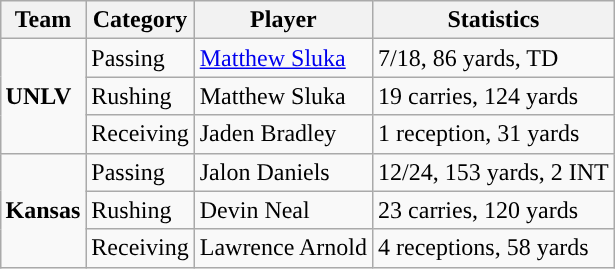<table class="wikitable" style="float: right;">
<tr>
<th>Team</th>
<th>Category</th>
<th>Player</th>
<th>Statistics</th>
</tr>
<tr>
<td rowspan=3><strong>UNLV</strong></td>
<td>Passing</td>
<td><a href='#'>Matthew Sluka</a></td>
<td>7/18, 86 yards, TD</td>
</tr>
<tr>
<td>Rushing</td>
<td>Matthew Sluka</td>
<td>19 carries, 124 yards</td>
</tr>
<tr>
<td>Receiving</td>
<td>Jaden Bradley</td>
<td>1 reception, 31 yards</td>
</tr>
<tr>
<td rowspan=3><strong>Kansas</strong></td>
<td>Passing</td>
<td>Jalon Daniels</td>
<td>12/24, 153 yards, 2 INT</td>
</tr>
<tr>
<td>Rushing</td>
<td>Devin Neal</td>
<td>23 carries, 120 yards</td>
</tr>
<tr>
<td>Receiving</td>
<td>Lawrence Arnold</td>
<td>4 receptions, 58 yards</td>
</tr>
</table>
